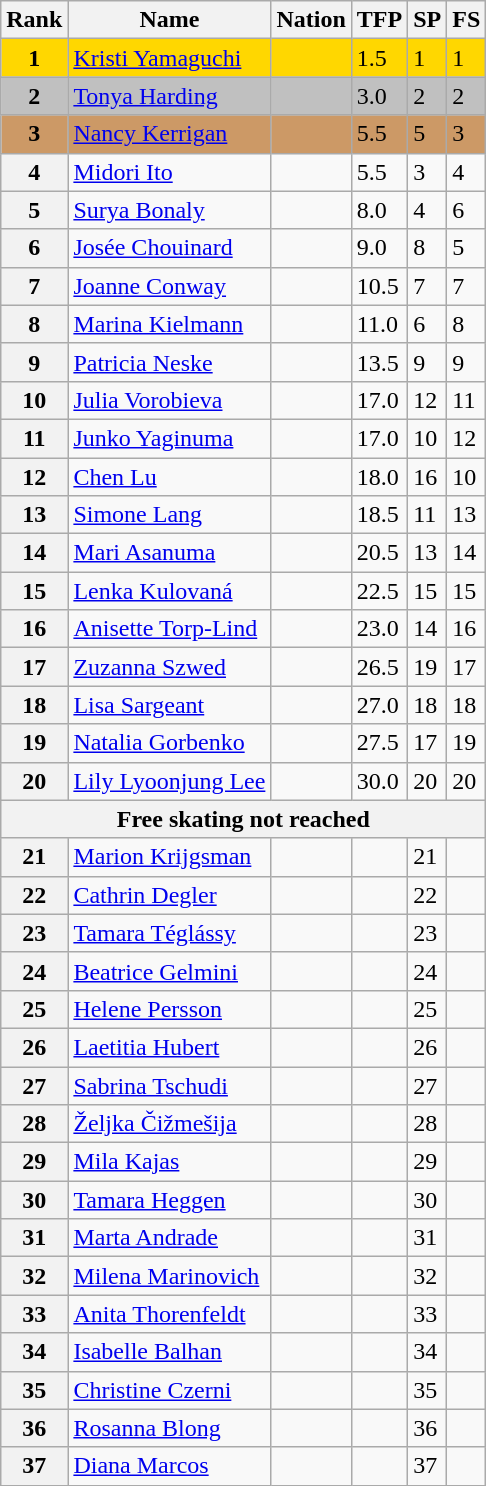<table class="wikitable">
<tr>
<th>Rank</th>
<th>Name</th>
<th>Nation</th>
<th>TFP</th>
<th>SP</th>
<th>FS</th>
</tr>
<tr bgcolor=gold>
<td align=center><strong>1</strong></td>
<td><a href='#'>Kristi Yamaguchi</a></td>
<td></td>
<td>1.5</td>
<td>1</td>
<td>1</td>
</tr>
<tr bgcolor=silver>
<td align=center><strong>2</strong></td>
<td><a href='#'>Tonya Harding</a></td>
<td></td>
<td>3.0</td>
<td>2</td>
<td>2</td>
</tr>
<tr bgcolor=cc9966>
<td align=center><strong>3</strong></td>
<td><a href='#'>Nancy Kerrigan</a></td>
<td></td>
<td>5.5</td>
<td>5</td>
<td>3</td>
</tr>
<tr>
<th>4</th>
<td><a href='#'>Midori Ito</a></td>
<td></td>
<td>5.5</td>
<td>3</td>
<td>4</td>
</tr>
<tr>
<th>5</th>
<td><a href='#'>Surya Bonaly</a></td>
<td></td>
<td>8.0</td>
<td>4</td>
<td>6</td>
</tr>
<tr>
<th>6</th>
<td><a href='#'>Josée Chouinard</a></td>
<td></td>
<td>9.0</td>
<td>8</td>
<td>5</td>
</tr>
<tr>
<th>7</th>
<td><a href='#'>Joanne Conway</a></td>
<td></td>
<td>10.5</td>
<td>7</td>
<td>7</td>
</tr>
<tr>
<th>8</th>
<td><a href='#'>Marina Kielmann</a></td>
<td></td>
<td>11.0</td>
<td>6</td>
<td>8</td>
</tr>
<tr>
<th>9</th>
<td><a href='#'>Patricia Neske</a></td>
<td></td>
<td>13.5</td>
<td>9</td>
<td>9</td>
</tr>
<tr>
<th>10</th>
<td><a href='#'>Julia Vorobieva</a></td>
<td></td>
<td>17.0</td>
<td>12</td>
<td>11</td>
</tr>
<tr>
<th>11</th>
<td><a href='#'>Junko Yaginuma</a></td>
<td></td>
<td>17.0</td>
<td>10</td>
<td>12</td>
</tr>
<tr>
<th>12</th>
<td><a href='#'>Chen Lu</a></td>
<td></td>
<td>18.0</td>
<td>16</td>
<td>10</td>
</tr>
<tr>
<th>13</th>
<td><a href='#'>Simone Lang</a></td>
<td></td>
<td>18.5</td>
<td>11</td>
<td>13</td>
</tr>
<tr>
<th>14</th>
<td><a href='#'>Mari Asanuma</a></td>
<td></td>
<td>20.5</td>
<td>13</td>
<td>14</td>
</tr>
<tr>
<th>15</th>
<td><a href='#'>Lenka Kulovaná</a></td>
<td></td>
<td>22.5</td>
<td>15</td>
<td>15</td>
</tr>
<tr>
<th>16</th>
<td><a href='#'>Anisette Torp-Lind</a></td>
<td></td>
<td>23.0</td>
<td>14</td>
<td>16</td>
</tr>
<tr>
<th>17</th>
<td><a href='#'>Zuzanna Szwed</a></td>
<td></td>
<td>26.5</td>
<td>19</td>
<td>17</td>
</tr>
<tr>
<th>18</th>
<td><a href='#'>Lisa Sargeant</a></td>
<td></td>
<td>27.0</td>
<td>18</td>
<td>18</td>
</tr>
<tr>
<th>19</th>
<td><a href='#'>Natalia Gorbenko</a></td>
<td></td>
<td>27.5</td>
<td>17</td>
<td>19</td>
</tr>
<tr>
<th>20</th>
<td><a href='#'>Lily Lyoonjung Lee</a></td>
<td></td>
<td>30.0</td>
<td>20</td>
<td>20</td>
</tr>
<tr>
<th colspan=6>Free skating not reached</th>
</tr>
<tr>
<th>21</th>
<td><a href='#'>Marion Krijgsman</a></td>
<td></td>
<td></td>
<td>21</td>
<td></td>
</tr>
<tr>
<th>22</th>
<td><a href='#'>Cathrin Degler</a></td>
<td></td>
<td></td>
<td>22</td>
<td></td>
</tr>
<tr>
<th>23</th>
<td><a href='#'>Tamara Téglássy</a></td>
<td></td>
<td></td>
<td>23</td>
<td></td>
</tr>
<tr>
<th>24</th>
<td><a href='#'>Beatrice Gelmini</a></td>
<td></td>
<td></td>
<td>24</td>
<td></td>
</tr>
<tr>
<th>25</th>
<td><a href='#'>Helene Persson</a></td>
<td></td>
<td></td>
<td>25</td>
<td></td>
</tr>
<tr>
<th>26</th>
<td><a href='#'>Laetitia Hubert</a></td>
<td></td>
<td></td>
<td>26</td>
<td></td>
</tr>
<tr>
<th>27</th>
<td><a href='#'>Sabrina Tschudi</a></td>
<td></td>
<td></td>
<td>27</td>
<td></td>
</tr>
<tr>
<th>28</th>
<td><a href='#'>Željka Čižmešija</a></td>
<td></td>
<td></td>
<td>28</td>
<td></td>
</tr>
<tr>
<th>29</th>
<td><a href='#'>Mila Kajas</a></td>
<td></td>
<td></td>
<td>29</td>
<td></td>
</tr>
<tr>
<th>30</th>
<td><a href='#'>Tamara Heggen</a></td>
<td></td>
<td></td>
<td>30</td>
<td></td>
</tr>
<tr>
<th>31</th>
<td><a href='#'>Marta Andrade</a></td>
<td></td>
<td></td>
<td>31</td>
<td></td>
</tr>
<tr>
<th>32</th>
<td><a href='#'>Milena Marinovich</a></td>
<td></td>
<td></td>
<td>32</td>
<td></td>
</tr>
<tr>
<th>33</th>
<td><a href='#'>Anita Thorenfeldt</a></td>
<td></td>
<td></td>
<td>33</td>
<td></td>
</tr>
<tr>
<th>34</th>
<td><a href='#'>Isabelle Balhan</a></td>
<td></td>
<td></td>
<td>34</td>
<td></td>
</tr>
<tr>
<th>35</th>
<td><a href='#'>Christine Czerni</a></td>
<td></td>
<td></td>
<td>35</td>
<td></td>
</tr>
<tr>
<th>36</th>
<td><a href='#'>Rosanna Blong</a></td>
<td></td>
<td></td>
<td>36</td>
<td></td>
</tr>
<tr>
<th>37</th>
<td><a href='#'>Diana Marcos</a></td>
<td></td>
<td></td>
<td>37</td>
<td></td>
</tr>
</table>
